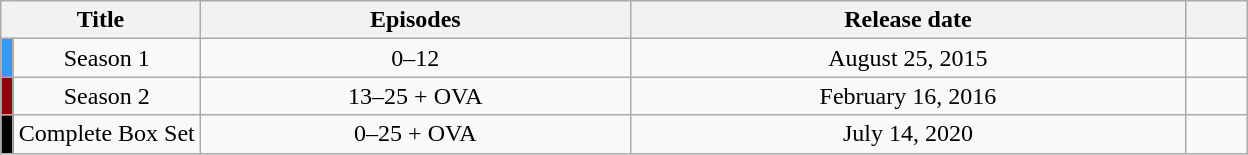<table class="wikitable" style="text-align:center;">
<tr>
<th colspan="2" width="16%">Title</th>
<th>Episodes</th>
<th>Release date</th>
<th width="5%"></th>
</tr>
<tr>
<td rowspan="1" width="1%" style="background: #339AFF"></td>
<td>Season 1</td>
<td>0–12</td>
<td>August 25, 2015</td>
<td></td>
</tr>
<tr>
<td rowspan="1" width="1%" style="background: #92000A"></td>
<td>Season 2</td>
<td>13–25 + OVA</td>
<td>February 16, 2016</td>
<td></td>
</tr>
<tr>
<td rowspan="1" width="1%" style="background: #000000"></td>
<td>Complete Box Set</td>
<td>0–25 + OVA</td>
<td>July 14, 2020</td>
<td></td>
</tr>
</table>
